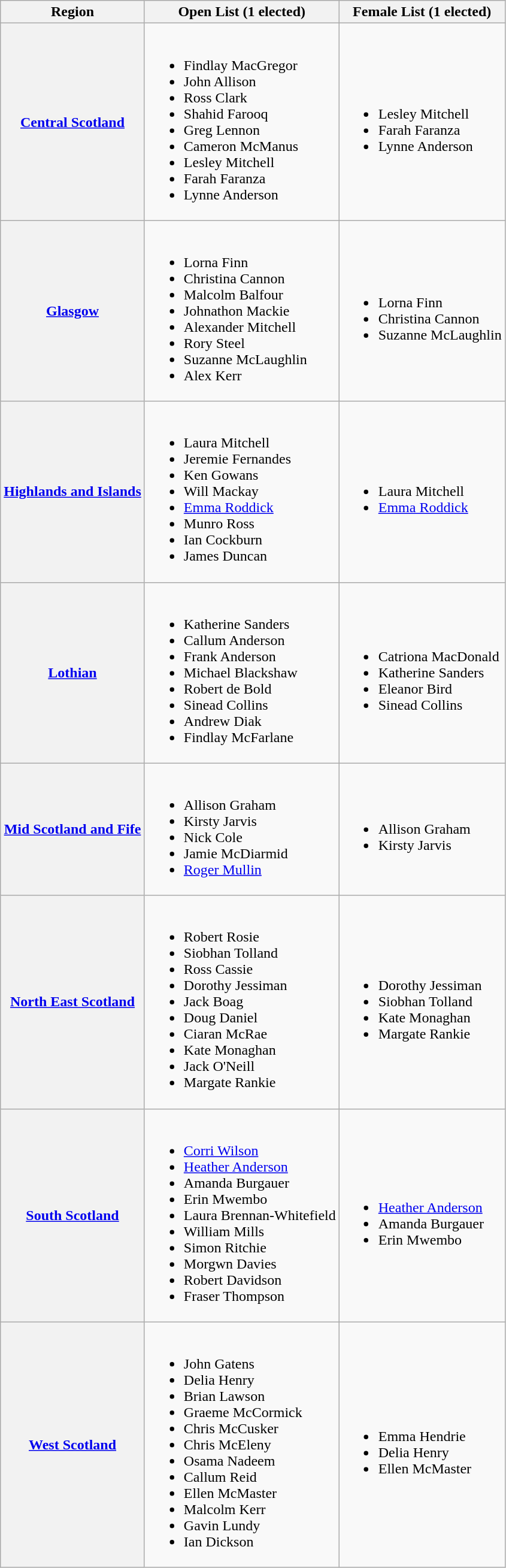<table class="wikitable">
<tr>
<th>Region</th>
<th>Open List (1 elected)</th>
<th>Female List (1 elected)</th>
</tr>
<tr>
<th><a href='#'>Central Scotland</a></th>
<td><br><ul><li>Findlay MacGregor</li><li>John Allison</li><li>Ross Clark</li><li>Shahid Farooq</li><li>Greg Lennon</li><li>Cameron McManus</li><li>Lesley Mitchell</li><li>Farah Faranza</li><li>Lynne Anderson</li></ul></td>
<td><br><ul><li>Lesley Mitchell</li><li>Farah Faranza</li><li>Lynne Anderson</li></ul></td>
</tr>
<tr>
<th><a href='#'>Glasgow</a></th>
<td><br><ul><li>Lorna Finn</li><li>Christina Cannon</li><li>Malcolm Balfour</li><li>Johnathon Mackie</li><li>Alexander Mitchell</li><li>Rory Steel</li><li>Suzanne McLaughlin</li><li>Alex Kerr</li></ul></td>
<td><br><ul><li>Lorna Finn</li><li>Christina Cannon</li><li>Suzanne McLaughlin</li></ul></td>
</tr>
<tr>
<th><a href='#'>Highlands and Islands</a></th>
<td><br><ul><li>Laura Mitchell</li><li>Jeremie Fernandes</li><li>Ken Gowans</li><li>Will Mackay</li><li><a href='#'>Emma Roddick</a></li><li>Munro Ross</li><li>Ian Cockburn</li><li>James Duncan</li></ul></td>
<td><br><ul><li>Laura Mitchell</li><li><a href='#'>Emma Roddick</a></li></ul></td>
</tr>
<tr>
<th><a href='#'>Lothian</a></th>
<td><br><ul><li>Katherine Sanders</li><li>Callum Anderson</li><li>Frank Anderson</li><li>Michael Blackshaw</li><li>Robert de Bold</li><li>Sinead Collins</li><li>Andrew Diak</li><li>Findlay McFarlane</li></ul></td>
<td><br><ul><li>Catriona MacDonald</li><li>Katherine Sanders</li><li>Eleanor Bird</li><li>Sinead Collins</li></ul></td>
</tr>
<tr>
<th><a href='#'>Mid Scotland and Fife</a></th>
<td><br><ul><li>Allison Graham</li><li>Kirsty Jarvis</li><li>Nick Cole</li><li>Jamie McDiarmid</li><li><a href='#'>Roger Mullin</a></li></ul></td>
<td><br><ul><li>Allison Graham</li><li>Kirsty Jarvis</li></ul></td>
</tr>
<tr>
<th><a href='#'>North East Scotland</a></th>
<td><br><ul><li>Robert Rosie</li><li>Siobhan Tolland</li><li>Ross Cassie</li><li>Dorothy Jessiman</li><li>Jack Boag</li><li>Doug Daniel</li><li>Ciaran McRae</li><li>Kate Monaghan</li><li>Jack O'Neill</li><li>Margate Rankie</li></ul></td>
<td><br><ul><li>Dorothy Jessiman</li><li>Siobhan Tolland</li><li>Kate Monaghan</li><li>Margate Rankie</li></ul></td>
</tr>
<tr>
<th><a href='#'>South Scotland</a></th>
<td><br><ul><li><a href='#'>Corri Wilson</a></li><li><a href='#'>Heather Anderson</a></li><li>Amanda Burgauer</li><li>Erin Mwembo</li><li>Laura Brennan-Whitefield</li><li>William Mills</li><li>Simon Ritchie</li><li>Morgwn Davies</li><li>Robert Davidson</li><li>Fraser Thompson</li></ul></td>
<td><br><ul><li><a href='#'>Heather Anderson</a></li><li>Amanda Burgauer</li><li>Erin Mwembo</li></ul></td>
</tr>
<tr>
<th><a href='#'>West Scotland</a></th>
<td><br><ul><li>John Gatens</li><li>Delia Henry</li><li>Brian Lawson</li><li>Graeme McCormick</li><li>Chris McCusker</li><li>Chris McEleny</li><li>Osama Nadeem</li><li>Callum Reid</li><li>Ellen McMaster</li><li>Malcolm Kerr</li><li>Gavin Lundy</li><li>Ian Dickson</li></ul></td>
<td><br><ul><li>Emma Hendrie</li><li>Delia Henry</li><li>Ellen McMaster</li></ul></td>
</tr>
</table>
